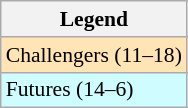<table class=wikitable style=font-size:90%>
<tr>
<th>Legend</th>
</tr>
<tr bgcolor=moccasin>
<td>Challengers (11–18)</td>
</tr>
<tr bgcolor=cffcff>
<td>Futures (14–6)</td>
</tr>
</table>
